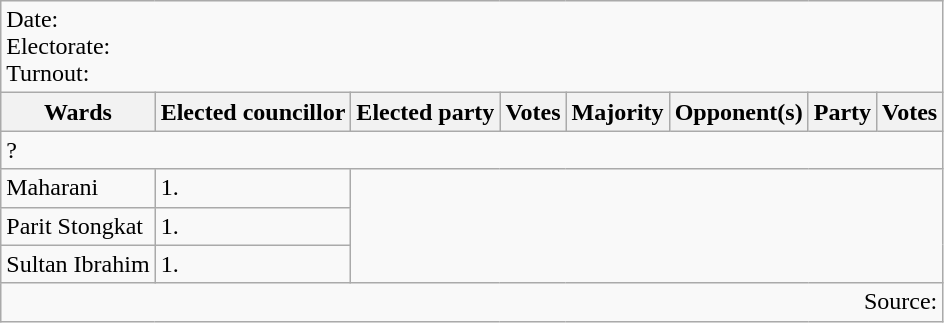<table class=wikitable>
<tr>
<td colspan=8>Date: <br>Electorate: <br>Turnout:</td>
</tr>
<tr>
<th>Wards</th>
<th>Elected councillor</th>
<th>Elected party</th>
<th>Votes</th>
<th>Majority</th>
<th>Opponent(s)</th>
<th>Party</th>
<th>Votes</th>
</tr>
<tr>
<td colspan=8>? </td>
</tr>
<tr>
<td>Maharani</td>
<td>1.</td>
</tr>
<tr>
<td>Parit Stongkat</td>
<td>1.</td>
</tr>
<tr>
<td>Sultan Ibrahim</td>
<td>1.</td>
</tr>
<tr>
<td colspan=8 align=right>Source:</td>
</tr>
</table>
